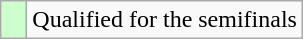<table class=wikitable>
<tr>
<td width=10px style="background-color:#ccffcc;"></td>
<td>Qualified for the semifinals</td>
</tr>
</table>
